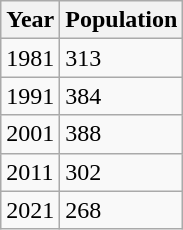<table class=wikitable>
<tr>
<th>Year</th>
<th>Population</th>
</tr>
<tr>
<td>1981</td>
<td>313</td>
</tr>
<tr>
<td>1991</td>
<td>384</td>
</tr>
<tr>
<td>2001</td>
<td>388</td>
</tr>
<tr>
<td>2011</td>
<td>302</td>
</tr>
<tr>
<td>2021</td>
<td>268</td>
</tr>
</table>
